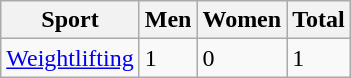<table class="wikitable sortable">
<tr>
<th>Sport</th>
<th>Men</th>
<th>Women</th>
<th>Total</th>
</tr>
<tr>
<td><a href='#'>Weightlifting</a></td>
<td>1</td>
<td>0</td>
<td>1</td>
</tr>
</table>
